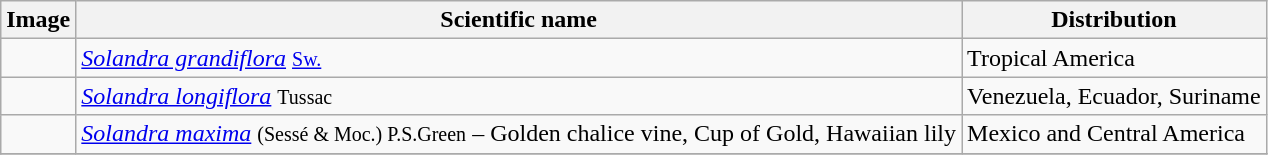<table class="wikitable">
<tr>
<th>Image</th>
<th>Scientific name</th>
<th>Distribution</th>
</tr>
<tr>
<td></td>
<td><em><a href='#'>Solandra grandiflora</a></em> <small><a href='#'>Sw.</a></small></td>
<td>Tropical America</td>
</tr>
<tr>
<td></td>
<td><em><a href='#'>Solandra longiflora</a></em> <small>Tussac</small></td>
<td>Venezuela, Ecuador, Suriname</td>
</tr>
<tr>
<td></td>
<td><em><a href='#'>Solandra maxima</a></em> <small>(Sessé & Moc.) P.S.Green</small> – Golden chalice vine, Cup of Gold, Hawaiian lily</td>
<td>Mexico and Central America</td>
</tr>
<tr>
</tr>
</table>
